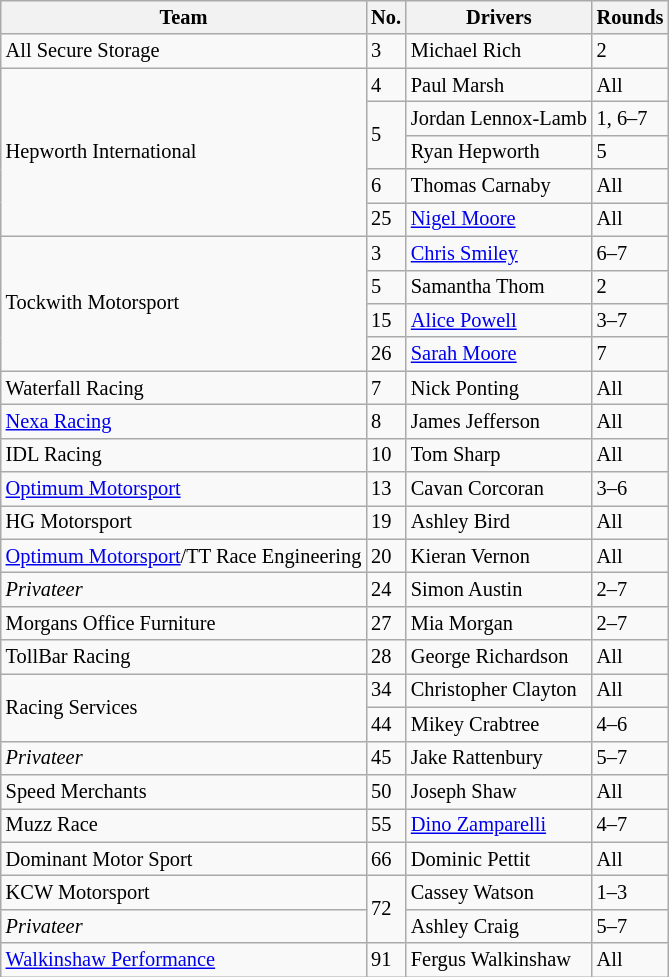<table class="wikitable" style="font-size: 85%;">
<tr>
<th>Team</th>
<th>No.</th>
<th>Drivers</th>
<th>Rounds</th>
</tr>
<tr>
<td rowspan=1>All Secure Storage</td>
<td>3</td>
<td>Michael Rich</td>
<td>2</td>
</tr>
<tr>
<td rowspan=5>Hepworth International</td>
<td>4</td>
<td>Paul Marsh</td>
<td>All</td>
</tr>
<tr>
<td rowspan=2>5</td>
<td>Jordan Lennox-Lamb</td>
<td>1, 6–7</td>
</tr>
<tr>
<td>Ryan Hepworth</td>
<td>5</td>
</tr>
<tr>
<td>6</td>
<td>Thomas Carnaby</td>
<td>All</td>
</tr>
<tr>
<td>25</td>
<td><a href='#'>Nigel Moore</a></td>
<td>All</td>
</tr>
<tr>
<td rowspan=4>Tockwith Motorsport</td>
<td>3</td>
<td><a href='#'>Chris Smiley</a></td>
<td>6–7</td>
</tr>
<tr>
<td>5</td>
<td>Samantha Thom</td>
<td>2</td>
</tr>
<tr>
<td>15</td>
<td><a href='#'>Alice Powell</a></td>
<td>3–7</td>
</tr>
<tr>
<td>26</td>
<td><a href='#'>Sarah Moore</a></td>
<td>7</td>
</tr>
<tr>
<td rowspan=1>Waterfall Racing</td>
<td>7</td>
<td>Nick Ponting</td>
<td>All</td>
</tr>
<tr>
<td rowspan=1><a href='#'>Nexa Racing</a></td>
<td>8</td>
<td>James Jefferson</td>
<td>All</td>
</tr>
<tr>
<td rowspan=1>IDL Racing</td>
<td>10</td>
<td>Tom Sharp</td>
<td>All</td>
</tr>
<tr>
<td rowspan=1><a href='#'>Optimum Motorsport</a></td>
<td>13</td>
<td>Cavan Corcoran</td>
<td>3–6</td>
</tr>
<tr>
<td rowspan=1>HG Motorsport</td>
<td>19</td>
<td>Ashley Bird</td>
<td>All</td>
</tr>
<tr>
<td rowspan=1><a href='#'>Optimum Motorsport</a>/TT Race Engineering</td>
<td>20</td>
<td>Kieran Vernon</td>
<td>All</td>
</tr>
<tr>
<td rowspan=1><em>Privateer</em></td>
<td>24</td>
<td>Simon Austin</td>
<td>2–7</td>
</tr>
<tr>
<td rowspan=1>Morgans Office Furniture</td>
<td>27</td>
<td>Mia Morgan</td>
<td>2–7</td>
</tr>
<tr>
<td rowspan=1>TollBar Racing</td>
<td>28</td>
<td>George Richardson</td>
<td>All</td>
</tr>
<tr>
<td rowspan=2>Racing Services</td>
<td>34</td>
<td>Christopher Clayton</td>
<td>All</td>
</tr>
<tr>
<td>44</td>
<td>Mikey Crabtree</td>
<td>4–6</td>
</tr>
<tr>
<td rowspan=1><em>Privateer</em></td>
<td>45</td>
<td>Jake Rattenbury</td>
<td>5–7</td>
</tr>
<tr>
<td rowspan=1>Speed Merchants</td>
<td>50</td>
<td>Joseph Shaw</td>
<td>All</td>
</tr>
<tr>
<td rowspan=1>Muzz Race</td>
<td>55</td>
<td><a href='#'>Dino Zamparelli</a></td>
<td>4–7</td>
</tr>
<tr>
<td rowspan=1>Dominant Motor Sport</td>
<td>66</td>
<td>Dominic Pettit</td>
<td>All</td>
</tr>
<tr>
<td rowspan=1>KCW Motorsport</td>
<td rowspan=2>72</td>
<td>Cassey Watson</td>
<td>1–3</td>
</tr>
<tr>
<td rowspan=1><em>Privateer</em></td>
<td>Ashley Craig</td>
<td>5–7</td>
</tr>
<tr>
<td rowspan=1><a href='#'>Walkinshaw Performance</a></td>
<td>91</td>
<td>Fergus Walkinshaw</td>
<td>All</td>
</tr>
</table>
